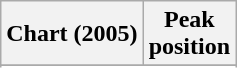<table class="wikitable plainrowheaders">
<tr>
<th scope="col">Chart (2005)</th>
<th scope="col">Peak<br>position</th>
</tr>
<tr>
</tr>
<tr>
</tr>
<tr>
</tr>
</table>
